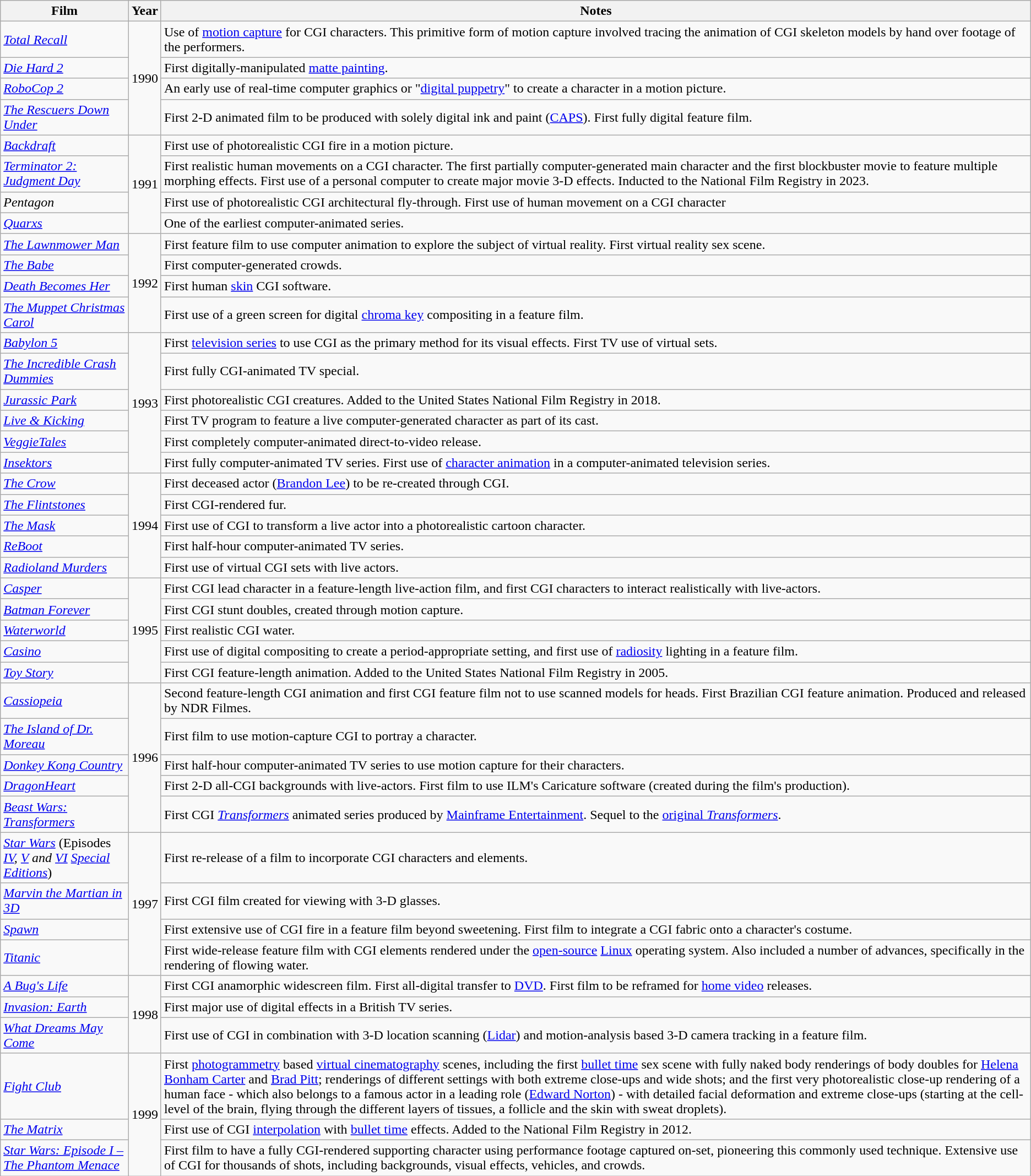<table class="wikitable">
<tr>
<th>Film</th>
<th>Year</th>
<th>Notes</th>
</tr>
<tr>
<td><em><a href='#'>Total Recall</a></em></td>
<td rowspan=4 align="center">1990</td>
<td>Use of <a href='#'>motion capture</a> for CGI characters. This primitive form of motion capture involved tracing the animation of CGI skeleton models by hand over footage of the performers.</td>
</tr>
<tr>
<td><em><a href='#'>Die Hard 2</a></em></td>
<td>First digitally-manipulated <a href='#'>matte painting</a>.</td>
</tr>
<tr>
<td><em><a href='#'>RoboCop 2</a></em></td>
<td>An early use of real-time computer graphics or "<a href='#'>digital puppetry</a>" to create a character in a motion picture.</td>
</tr>
<tr>
<td><em><a href='#'>The Rescuers Down Under</a></em></td>
<td>First 2-D animated film to be produced with solely digital ink and paint (<a href='#'>CAPS</a>). First fully digital feature film.</td>
</tr>
<tr>
<td><em><a href='#'>Backdraft</a></em></td>
<td rowspan=4 align="center">1991</td>
<td>First use of photorealistic CGI fire in a motion picture.</td>
</tr>
<tr>
<td><em><a href='#'>Terminator 2: Judgment Day</a></em></td>
<td>First realistic human movements on a CGI character. The first partially computer-generated main character and the first blockbuster movie to feature multiple morphing effects. First use of a personal computer to create major movie 3-D effects. Inducted to the National Film Registry in 2023.</td>
</tr>
<tr>
<td><em>Pentagon</em></td>
<td>First use of photorealistic CGI architectural fly-through. First use of human movement on a CGI character</td>
</tr>
<tr>
<td><em><a href='#'>Quarxs</a></em></td>
<td>One of the earliest computer-animated series.</td>
</tr>
<tr>
<td><em><a href='#'>The Lawnmower Man</a></em></td>
<td rowspan=4 align="center">1992</td>
<td>First feature film to use computer animation to explore the subject of virtual reality. First virtual reality sex scene.</td>
</tr>
<tr>
<td><em><a href='#'>The Babe</a></em></td>
<td>First computer-generated crowds.</td>
</tr>
<tr>
<td><em><a href='#'>Death Becomes Her</a></em></td>
<td>First human <a href='#'>skin</a> CGI software.</td>
</tr>
<tr>
<td><em><a href='#'>The Muppet Christmas Carol</a></em></td>
<td>First use of a green screen for digital <a href='#'>chroma key</a> compositing in a feature film.</td>
</tr>
<tr>
<td><em><a href='#'>Babylon 5</a></em></td>
<td rowspan="6" align="center">1993</td>
<td>First <a href='#'>television series</a> to use CGI as the primary method for its visual effects. First TV use of virtual sets.</td>
</tr>
<tr>
<td><em><a href='#'>The Incredible Crash Dummies</a></em></td>
<td>First fully CGI-animated TV special.</td>
</tr>
<tr>
<td><em><a href='#'>Jurassic Park</a></em></td>
<td>First photorealistic CGI creatures. Added to the United States National Film Registry in 2018.</td>
</tr>
<tr>
<td><em><a href='#'>Live & Kicking</a></em></td>
<td>First TV program to feature a live computer-generated character as part of its cast.</td>
</tr>
<tr>
<td><em><a href='#'>VeggieTales</a></em></td>
<td>First completely computer-animated direct-to-video release.</td>
</tr>
<tr>
<td><em><a href='#'>Insektors</a></em></td>
<td>First fully computer-animated TV series. First use of <a href='#'>character animation</a> in a computer-animated television series.</td>
</tr>
<tr>
<td><em><a href='#'>The Crow</a></em></td>
<td rowspan=5 align="center">1994</td>
<td>First deceased actor (<a href='#'>Brandon Lee</a>) to be re-created through CGI.</td>
</tr>
<tr>
<td><em><a href='#'>The Flintstones</a></em></td>
<td>First CGI-rendered fur.</td>
</tr>
<tr>
<td><em><a href='#'>The Mask</a></em></td>
<td>First use of CGI to transform a live actor into a photorealistic cartoon character.</td>
</tr>
<tr>
<td><em><a href='#'>ReBoot</a></em></td>
<td>First half-hour computer-animated TV series.</td>
</tr>
<tr>
<td><em><a href='#'>Radioland Murders</a></em></td>
<td>First use of virtual CGI sets with live actors.</td>
</tr>
<tr>
<td><em><a href='#'>Casper</a></em></td>
<td rowspan=5 align="center">1995</td>
<td>First CGI lead character in a feature-length live-action film, and first CGI characters to interact realistically with live-actors.</td>
</tr>
<tr>
<td><em><a href='#'>Batman Forever</a></em></td>
<td>First CGI stunt doubles, created through motion capture.</td>
</tr>
<tr>
<td><em><a href='#'>Waterworld</a></em></td>
<td>First realistic CGI water.</td>
</tr>
<tr>
<td><em><a href='#'>Casino</a></em></td>
<td>First use of digital compositing to create a period-appropriate setting, and first use of <a href='#'>radiosity</a> lighting in a feature film.</td>
</tr>
<tr>
<td><em><a href='#'>Toy Story</a></em></td>
<td>First CGI feature-length animation. Added to the United States National Film Registry in 2005.</td>
</tr>
<tr>
<td><em><a href='#'>Cassiopeia</a></em></td>
<td rowspan="5">1996</td>
<td>Second feature-length CGI animation and first CGI feature film not to use scanned models for heads. First Brazilian CGI feature animation. Produced and released by NDR Filmes.</td>
</tr>
<tr>
<td><em><a href='#'>The Island of Dr. Moreau</a></em></td>
<td>First film to use motion-capture CGI to portray a character.</td>
</tr>
<tr>
<td><em><a href='#'>Donkey Kong Country</a></em></td>
<td>First half-hour computer-animated TV series to use motion capture for their characters.</td>
</tr>
<tr>
<td><em><a href='#'>DragonHeart</a></em></td>
<td>First 2-D all-CGI backgrounds with live-actors. First film to use ILM's Caricature software (created during the film's production).</td>
</tr>
<tr>
<td><em><a href='#'>Beast Wars: Transformers</a></em></td>
<td>First CGI <em><a href='#'>Transformers</a></em> animated series produced by <a href='#'>Mainframe Entertainment</a>. Sequel to the <a href='#'>original <em>Transformers</em></a>.</td>
</tr>
<tr>
<td><em><a href='#'>Star Wars</a></em> (Episodes <em><a href='#'>IV</a>, <a href='#'>V</a> and <a href='#'>VI</a> <a href='#'>Special Editions</a></em>)</td>
<td rowspan=4 align="center">1997</td>
<td>First re-release of a film to incorporate CGI characters and elements.</td>
</tr>
<tr>
<td><em><a href='#'>Marvin the Martian in 3D</a></em></td>
<td>First CGI film created for viewing with 3-D glasses.</td>
</tr>
<tr>
<td><em><a href='#'>Spawn</a></em></td>
<td>First extensive use of CGI fire in a feature film beyond sweetening. First film to integrate a CGI fabric onto a character's costume.</td>
</tr>
<tr>
<td><em><a href='#'>Titanic</a></em></td>
<td>First wide-release feature film with CGI elements rendered under the <a href='#'>open-source</a> <a href='#'>Linux</a> operating system. Also included a number of advances, specifically in the rendering of flowing water.</td>
</tr>
<tr>
<td><em><a href='#'>A Bug's Life</a></em></td>
<td rowspan=3 align="center">1998</td>
<td>First CGI anamorphic widescreen film. First all-digital transfer to <a href='#'>DVD</a>. First film to be reframed for <a href='#'>home video</a> releases.</td>
</tr>
<tr>
<td><em><a href='#'>Invasion: Earth</a></em></td>
<td>First major use of digital effects in a British TV series.</td>
</tr>
<tr>
<td><em><a href='#'>What Dreams May Come</a></em></td>
<td>First use of CGI in combination with 3-D location scanning (<a href='#'>Lidar</a>) and motion-analysis based 3-D camera tracking in a feature film.</td>
</tr>
<tr>
<td><em><a href='#'>Fight Club</a></em></td>
<td rowspan=3 align="center">1999</td>
<td>First <a href='#'>photogrammetry</a> based <a href='#'>virtual cinematography</a> scenes, including the first <a href='#'>bullet time</a> sex scene with fully naked body renderings of body doubles for <a href='#'>Helena Bonham Carter</a> and <a href='#'>Brad Pitt</a>; renderings of different settings with both extreme close-ups and wide shots; and the first very photorealistic close-up rendering of a human face - which also belongs to a famous actor in a leading role (<a href='#'>Edward Norton</a>) - with detailed facial deformation and extreme close-ups (starting at the cell-level of the brain, flying through the different layers of tissues, a follicle and the skin with sweat droplets).</td>
</tr>
<tr>
<td><em><a href='#'>The Matrix</a></em></td>
<td>First use of CGI <a href='#'>interpolation</a> with <a href='#'>bullet time</a> effects. Added to the National Film Registry in 2012.</td>
</tr>
<tr>
<td><em><a href='#'>Star Wars: Episode I – The Phantom Menace</a></em></td>
<td>First film to have a fully CGI-rendered supporting character using performance footage captured on-set, pioneering this commonly used technique. Extensive use of CGI for thousands of shots, including backgrounds, visual effects, vehicles, and crowds.</td>
</tr>
</table>
